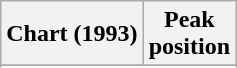<table class="wikitable sortable">
<tr>
<th>Chart (1993)</th>
<th>Peak<br>position</th>
</tr>
<tr>
</tr>
<tr>
</tr>
<tr>
</tr>
</table>
